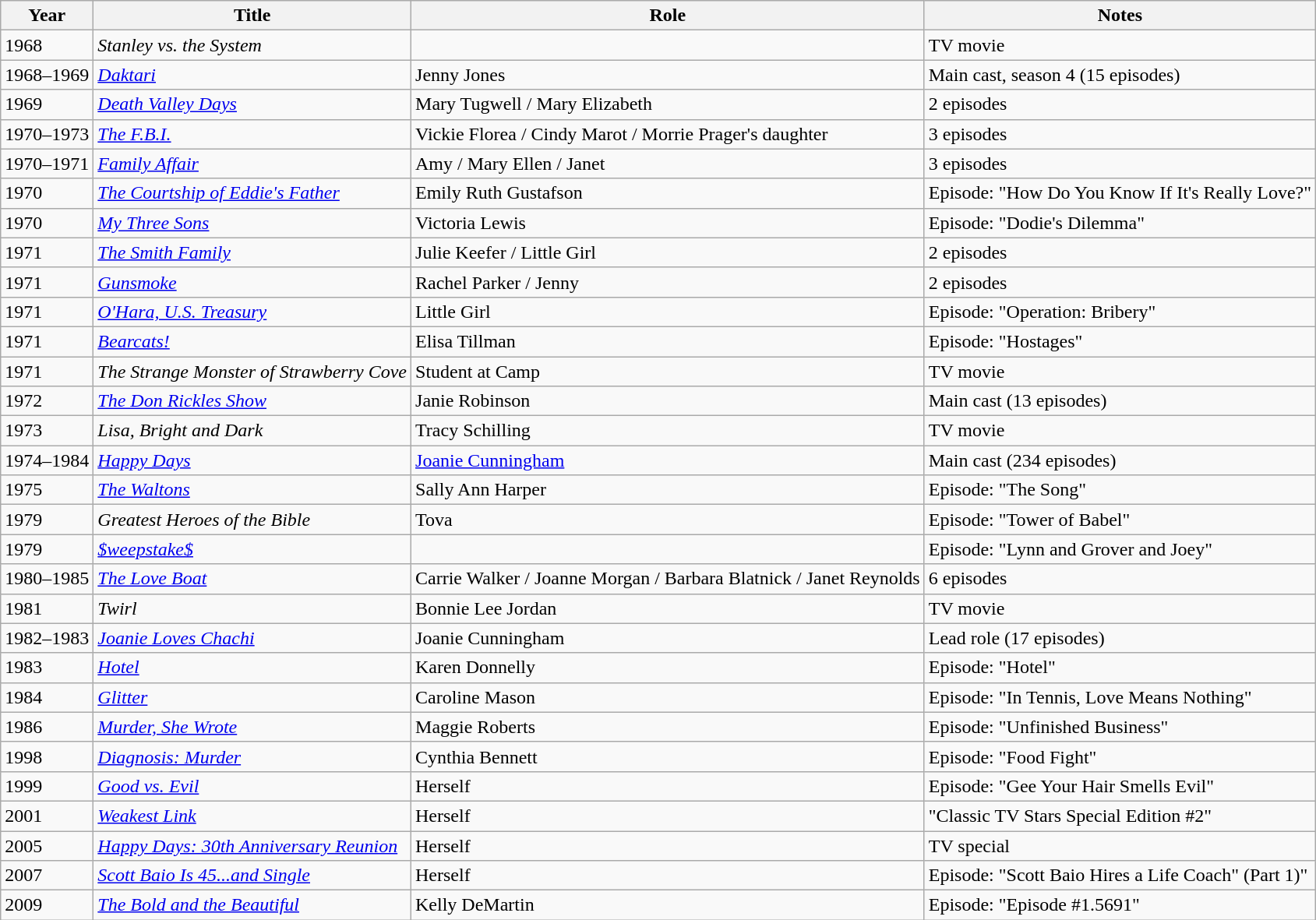<table class="wikitable">
<tr>
<th>Year</th>
<th>Title</th>
<th>Role</th>
<th>Notes</th>
</tr>
<tr>
<td>1968</td>
<td><em>Stanley vs. the System</em></td>
<td></td>
<td>TV movie</td>
</tr>
<tr>
<td>1968–1969</td>
<td><em><a href='#'>Daktari</a></em></td>
<td>Jenny Jones</td>
<td>Main cast, season 4 (15 episodes)</td>
</tr>
<tr>
<td>1969</td>
<td><em><a href='#'>Death Valley Days</a></em></td>
<td>Mary Tugwell / Mary Elizabeth</td>
<td>2 episodes</td>
</tr>
<tr>
<td>1970–1973</td>
<td><em><a href='#'>The F.B.I.</a></em></td>
<td>Vickie Florea / Cindy Marot / Morrie Prager's daughter</td>
<td>3 episodes</td>
</tr>
<tr>
<td>1970–1971</td>
<td><em><a href='#'>Family Affair</a></em></td>
<td>Amy / Mary Ellen / Janet</td>
<td>3 episodes</td>
</tr>
<tr>
<td>1970</td>
<td><em><a href='#'>The Courtship of Eddie's Father</a></em></td>
<td>Emily Ruth Gustafson</td>
<td>Episode: "How Do You Know If It's Really Love?"</td>
</tr>
<tr>
<td>1970</td>
<td><em><a href='#'>My Three Sons</a></em></td>
<td>Victoria Lewis</td>
<td>Episode: "Dodie's Dilemma"</td>
</tr>
<tr>
<td>1971</td>
<td><em><a href='#'>The Smith Family</a></em></td>
<td>Julie Keefer / Little Girl</td>
<td>2 episodes</td>
</tr>
<tr>
<td>1971</td>
<td><em><a href='#'>Gunsmoke</a></em></td>
<td>Rachel Parker / Jenny</td>
<td>2 episodes</td>
</tr>
<tr>
<td>1971</td>
<td><em><a href='#'>O'Hara, U.S. Treasury</a></em></td>
<td>Little Girl</td>
<td>Episode: "Operation: Bribery"</td>
</tr>
<tr>
<td>1971</td>
<td><em><a href='#'>Bearcats!</a></em></td>
<td>Elisa Tillman</td>
<td>Episode: "Hostages"</td>
</tr>
<tr>
<td>1971</td>
<td><em>The Strange Monster of Strawberry Cove</em></td>
<td>Student at Camp</td>
<td>TV movie</td>
</tr>
<tr>
<td>1972</td>
<td><em><a href='#'>The Don Rickles Show</a></em></td>
<td>Janie Robinson</td>
<td>Main cast (13 episodes)</td>
</tr>
<tr>
<td>1973</td>
<td><em>Lisa, Bright and Dark</em></td>
<td>Tracy Schilling</td>
<td>TV movie</td>
</tr>
<tr>
<td>1974–1984</td>
<td><em><a href='#'>Happy Days</a></em></td>
<td><a href='#'>Joanie Cunningham</a></td>
<td>Main cast (234 episodes)</td>
</tr>
<tr>
<td>1975</td>
<td><em><a href='#'>The Waltons</a></em></td>
<td>Sally Ann Harper</td>
<td>Episode: "The Song"</td>
</tr>
<tr>
<td>1979</td>
<td><em>Greatest Heroes of the Bible</em></td>
<td>Tova</td>
<td>Episode: "Tower of Babel"</td>
</tr>
<tr>
<td>1979</td>
<td><em><a href='#'>$weepstake$</a></em></td>
<td></td>
<td>Episode: "Lynn and Grover and Joey"</td>
</tr>
<tr>
<td>1980–1985</td>
<td><em><a href='#'>The Love Boat</a></em></td>
<td>Carrie Walker / Joanne Morgan / Barbara Blatnick / Janet Reynolds</td>
<td>6 episodes</td>
</tr>
<tr>
<td>1981</td>
<td><em>Twirl</em></td>
<td>Bonnie Lee Jordan</td>
<td>TV movie</td>
</tr>
<tr>
<td>1982–1983</td>
<td><em><a href='#'>Joanie Loves Chachi</a></em></td>
<td>Joanie Cunningham</td>
<td>Lead role (17 episodes)</td>
</tr>
<tr>
<td>1983</td>
<td><em><a href='#'>Hotel</a></em></td>
<td>Karen Donnelly</td>
<td>Episode: "Hotel"</td>
</tr>
<tr>
<td>1984</td>
<td><em><a href='#'>Glitter</a></em></td>
<td>Caroline Mason</td>
<td>Episode: "In Tennis, Love Means Nothing"</td>
</tr>
<tr>
<td>1986</td>
<td><em><a href='#'>Murder, She Wrote</a></em></td>
<td>Maggie Roberts</td>
<td>Episode: "Unfinished Business"</td>
</tr>
<tr>
<td>1998</td>
<td><em><a href='#'>Diagnosis: Murder</a></em></td>
<td>Cynthia Bennett</td>
<td>Episode: "Food Fight"</td>
</tr>
<tr>
<td>1999</td>
<td><em><a href='#'>Good vs. Evil</a></em></td>
<td>Herself</td>
<td>Episode: "Gee Your Hair Smells Evil"</td>
</tr>
<tr>
<td>2001</td>
<td><em><a href='#'>Weakest Link</a></em></td>
<td>Herself</td>
<td>"Classic TV Stars Special Edition #2"</td>
</tr>
<tr>
<td>2005</td>
<td><em><a href='#'>Happy Days: 30th Anniversary Reunion</a></em></td>
<td>Herself</td>
<td>TV special</td>
</tr>
<tr>
<td>2007</td>
<td><em><a href='#'>Scott Baio Is 45...and Single</a></em></td>
<td>Herself</td>
<td>Episode: "Scott Baio Hires a Life Coach" (Part 1)"</td>
</tr>
<tr>
<td>2009</td>
<td><em><a href='#'>The Bold and the Beautiful</a></em></td>
<td>Kelly DeMartin</td>
<td>Episode: "Episode #1.5691"</td>
</tr>
</table>
